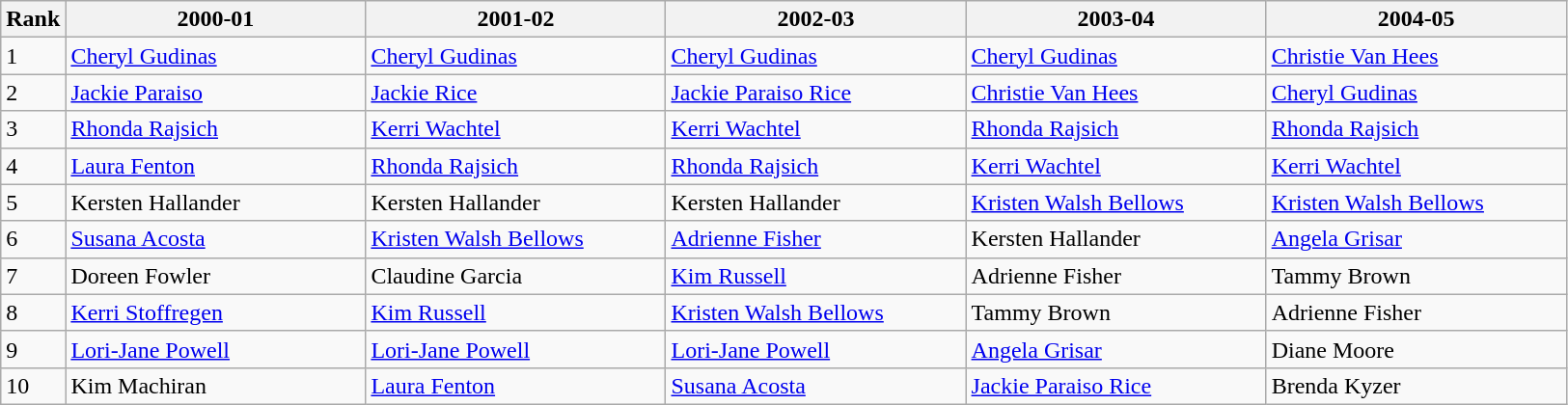<table class="wikitable" border="1">
<tr>
<th>Rank</th>
<th width="200">2000-01</th>
<th width="200">2001-02</th>
<th width="200">2002-03</th>
<th width="200">2003-04</th>
<th width="200">2004-05</th>
</tr>
<tr>
<td>1</td>
<td> <a href='#'>Cheryl Gudinas</a></td>
<td> <a href='#'>Cheryl Gudinas</a></td>
<td> <a href='#'>Cheryl Gudinas</a></td>
<td> <a href='#'>Cheryl Gudinas</a></td>
<td> <a href='#'>Christie Van Hees</a></td>
</tr>
<tr>
<td>2</td>
<td> <a href='#'>Jackie Paraiso</a></td>
<td> <a href='#'>Jackie Rice</a></td>
<td> <a href='#'>Jackie Paraiso Rice</a></td>
<td> <a href='#'>Christie Van Hees</a></td>
<td> <a href='#'>Cheryl Gudinas</a></td>
</tr>
<tr>
<td>3</td>
<td> <a href='#'>Rhonda Rajsich</a></td>
<td> <a href='#'>Kerri Wachtel</a></td>
<td> <a href='#'>Kerri Wachtel</a></td>
<td> <a href='#'>Rhonda Rajsich</a></td>
<td> <a href='#'>Rhonda Rajsich</a></td>
</tr>
<tr>
<td>4</td>
<td> <a href='#'>Laura Fenton</a></td>
<td> <a href='#'>Rhonda Rajsich</a></td>
<td> <a href='#'>Rhonda Rajsich</a></td>
<td> <a href='#'>Kerri Wachtel</a></td>
<td> <a href='#'>Kerri Wachtel</a></td>
</tr>
<tr>
<td>5</td>
<td> Kersten Hallander</td>
<td> Kersten Hallander</td>
<td> Kersten Hallander</td>
<td> <a href='#'>Kristen Walsh Bellows</a></td>
<td> <a href='#'>Kristen Walsh Bellows</a></td>
</tr>
<tr>
<td>6</td>
<td> <a href='#'>Susana Acosta</a></td>
<td> <a href='#'>Kristen Walsh Bellows</a></td>
<td> <a href='#'>Adrienne Fisher</a></td>
<td> Kersten Hallander</td>
<td> <a href='#'>Angela Grisar</a></td>
</tr>
<tr>
<td>7</td>
<td> Doreen Fowler</td>
<td> Claudine Garcia</td>
<td> <a href='#'>Kim Russell</a></td>
<td> Adrienne Fisher</td>
<td> Tammy Brown</td>
</tr>
<tr>
<td>8</td>
<td> <a href='#'>Kerri Stoffregen</a></td>
<td> <a href='#'>Kim Russell</a></td>
<td> <a href='#'>Kristen Walsh Bellows</a></td>
<td> Tammy Brown</td>
<td> Adrienne Fisher</td>
</tr>
<tr>
<td>9</td>
<td> <a href='#'>Lori-Jane Powell</a></td>
<td> <a href='#'>Lori-Jane Powell</a></td>
<td> <a href='#'>Lori-Jane Powell</a></td>
<td> <a href='#'>Angela Grisar</a></td>
<td> Diane Moore</td>
</tr>
<tr>
<td>10</td>
<td> Kim Machiran</td>
<td> <a href='#'>Laura Fenton</a></td>
<td> <a href='#'>Susana Acosta</a></td>
<td> <a href='#'>Jackie Paraiso Rice</a></td>
<td> Brenda Kyzer</td>
</tr>
</table>
